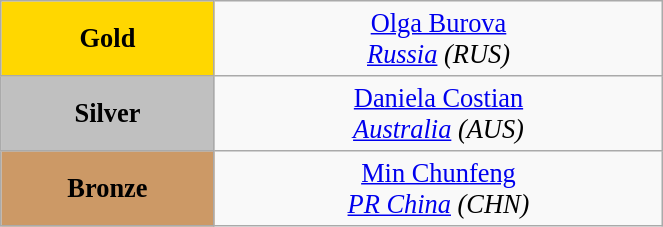<table class="wikitable" style=" text-align:center; font-size:110%;" width="35%">
<tr>
<td bgcolor="gold"><strong>Gold</strong></td>
<td> <a href='#'>Olga Burova</a><br><em><a href='#'>Russia</a> (RUS)</em></td>
</tr>
<tr>
<td bgcolor="silver"><strong>Silver</strong></td>
<td> <a href='#'>Daniela Costian</a><br><em><a href='#'>Australia</a> (AUS)</em></td>
</tr>
<tr>
<td bgcolor="CC9966"><strong>Bronze</strong></td>
<td> <a href='#'>Min Chunfeng</a><br><em><a href='#'>PR China</a> (CHN)</em></td>
</tr>
</table>
